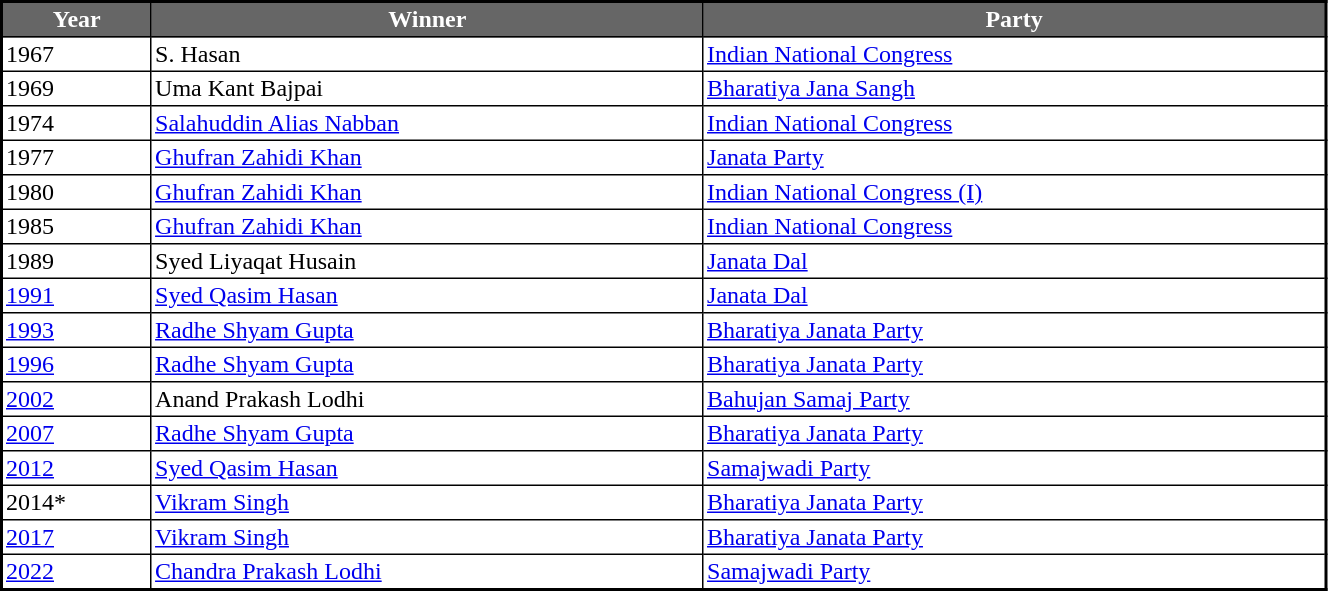<table class="sortable" width="70%" cellpadding="2" cellspacing="0" border="1" style="border-collapse: collapse; border: 2px #000000 solid; font-size: x-big; font-family: verdana">
<tr>
<th style="background-color:#666666; color:white">Year</th>
<th style="background-color:#666666; color:white">Winner</th>
<th style="background-color:#666666; color:white">Party</th>
</tr>
<tr>
<td>1967</td>
<td>S. Hasan</td>
<td><a href='#'>Indian National Congress</a></td>
</tr>
<tr>
<td>1969</td>
<td>Uma Kant Bajpai</td>
<td><a href='#'>Bharatiya Jana Sangh</a></td>
</tr>
<tr>
<td>1974</td>
<td><a href='#'>Salahuddin Alias Nabban</a></td>
<td><a href='#'>Indian National Congress</a></td>
</tr>
<tr>
<td>1977</td>
<td><a href='#'>Ghufran Zahidi Khan</a></td>
<td><a href='#'>Janata Party</a></td>
</tr>
<tr>
<td>1980</td>
<td><a href='#'>Ghufran Zahidi Khan</a></td>
<td><a href='#'>Indian National Congress (I)</a></td>
</tr>
<tr>
<td>1985</td>
<td><a href='#'>Ghufran Zahidi Khan</a></td>
<td><a href='#'>Indian National Congress</a></td>
</tr>
<tr>
<td>1989</td>
<td>Syed Liyaqat Husain</td>
<td><a href='#'>Janata Dal</a></td>
</tr>
<tr>
<td><a href='#'>1991</a></td>
<td><a href='#'>Syed Qasim Hasan</a></td>
<td><a href='#'>Janata Dal</a></td>
</tr>
<tr>
<td><a href='#'>1993</a></td>
<td><a href='#'>Radhe Shyam Gupta</a></td>
<td><a href='#'>Bharatiya Janata Party</a></td>
</tr>
<tr>
<td><a href='#'>1996</a></td>
<td><a href='#'>Radhe Shyam Gupta</a></td>
<td><a href='#'>Bharatiya Janata Party</a></td>
</tr>
<tr>
<td><a href='#'>2002</a></td>
<td>Anand Prakash Lodhi</td>
<td><a href='#'>Bahujan Samaj Party</a></td>
</tr>
<tr>
<td><a href='#'>2007</a></td>
<td><a href='#'>Radhe Shyam Gupta</a></td>
<td><a href='#'>Bharatiya Janata Party</a></td>
</tr>
<tr>
<td><a href='#'>2012</a></td>
<td><a href='#'>Syed Qasim Hasan</a></td>
<td><a href='#'>Samajwadi Party</a></td>
</tr>
<tr>
<td>2014*</td>
<td><a href='#'>Vikram Singh</a></td>
<td><a href='#'>Bharatiya Janata Party</a></td>
</tr>
<tr>
<td><a href='#'>2017</a></td>
<td><a href='#'>Vikram Singh</a></td>
<td><a href='#'>Bharatiya Janata Party</a></td>
</tr>
<tr>
<td><a href='#'>2022</a></td>
<td><a href='#'>Chandra Prakash Lodhi</a></td>
<td><a href='#'>Samajwadi Party</a></td>
</tr>
</table>
